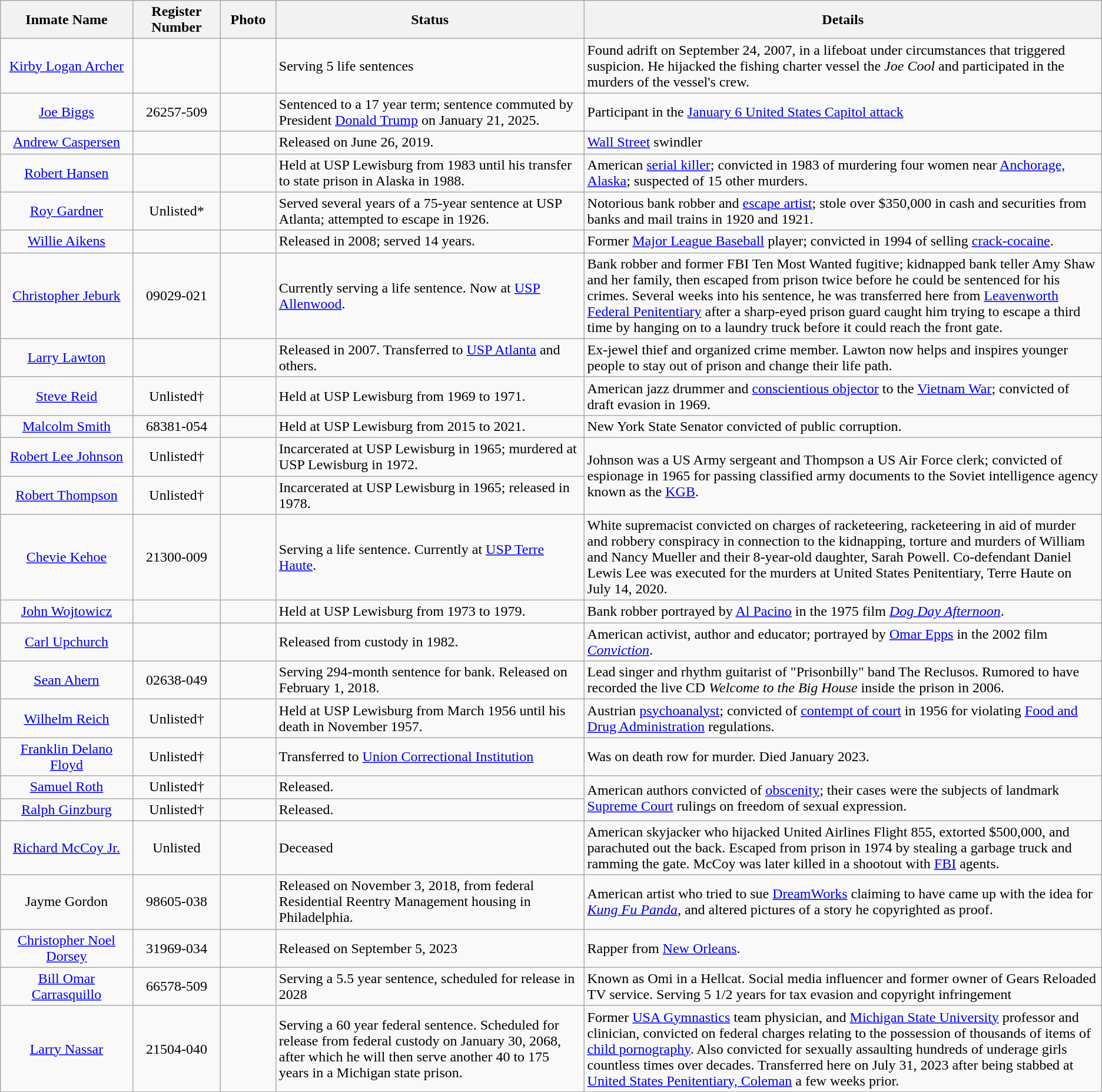<table class="wikitable sortable">
<tr>
<th width=12%>Inmate Name</th>
<th width=8%>Register Number</th>
<th width=5%>Photo</th>
<th width=28%>Status</th>
<th width=52%>Details</th>
</tr>
<tr>
<td style="text-align:center;"><a href='#'>Kirby Logan Archer</a></td>
<td style="text-align:center;"></td>
<td></td>
<td>Serving 5 life sentences</td>
<td>Found adrift on September 24, 2007, in a lifeboat under circumstances that triggered suspicion. He hijacked the fishing charter vessel the <em>Joe Cool</em> and participated in the murders of the vessel's crew.</td>
</tr>
<tr>
<td style="text-align:center;"><a href='#'>Joe Biggs</a></td>
<td style="text-align:center;">26257-509</td>
<td></td>
<td>Sentenced to a 17 year term; sentence commuted by President <a href='#'>Donald Trump</a> on January 21, 2025.</td>
<td>Participant in the <a href='#'>January 6 United States Capitol attack</a></td>
</tr>
<tr>
<td style="text-align:center;"><a href='#'>Andrew Caspersen</a></td>
<td style="text-align:center;"></td>
<td></td>
<td>Released on June 26, 2019.</td>
<td><a href='#'>Wall Street</a> swindler</td>
</tr>
<tr>
<td style="text-align:center;"><a href='#'>Robert Hansen</a></td>
<td style="text-align:center;"></td>
<td></td>
<td>Held at USP Lewisburg from 1983 until his transfer to state prison in Alaska in 1988.</td>
<td>American <a href='#'>serial killer</a>; convicted in 1983 of murdering four women near <a href='#'>Anchorage, Alaska</a>; suspected of 15 other murders.</td>
</tr>
<tr>
<td style="text-align:center;"><a href='#'>Roy Gardner</a></td>
<td style="text-align:center;">Unlisted*</td>
<td></td>
<td>Served several years of a 75-year sentence at USP Atlanta; attempted to escape in 1926.</td>
<td>Notorious bank robber and <a href='#'>escape artist</a>; stole over $350,000 in cash and securities from banks and mail trains in 1920 and 1921.</td>
</tr>
<tr>
<td style="text-align:center;"><a href='#'>Willie Aikens</a></td>
<td style="text-align:center;"></td>
<td></td>
<td>Released in 2008; served 14 years.</td>
<td>Former <a href='#'>Major League Baseball</a> player; convicted in 1994 of selling <a href='#'>crack-cocaine</a>.</td>
</tr>
<tr>
<td style="text-align:center;"><a href='#'>Christopher Jeburk</a></td>
<td style="text-align:center;">09029-021</td>
<td></td>
<td>Currently serving a life sentence. Now at <a href='#'>USP Allenwood</a>.</td>
<td>Bank robber and former FBI Ten Most Wanted fugitive; kidnapped bank teller Amy Shaw and her family, then escaped from prison twice before he could be sentenced for his crimes. Several weeks into his sentence, he was transferred here from <a href='#'>Leavenworth Federal Penitentiary</a> after a sharp-eyed prison guard caught him trying to escape a third time by hanging on to a laundry truck before it could reach the front gate.</td>
</tr>
<tr>
<td style="text-align:center;"><a href='#'>Larry Lawton</a></td>
<td style="text-align:center;"></td>
<td></td>
<td>Released in 2007. Transferred to <a href='#'>USP Atlanta</a> and others.</td>
<td>Ex-jewel thief and organized crime member. Lawton now helps and inspires younger people to stay out of prison and change their life path.</td>
</tr>
<tr>
<td style="text-align:center;"><a href='#'>Steve Reid</a></td>
<td style="text-align:center;">Unlisted†</td>
<td></td>
<td>Held at USP Lewisburg from 1969 to 1971.</td>
<td>American jazz drummer and <a href='#'>conscientious objector</a> to the <a href='#'>Vietnam War</a>; convicted of draft evasion in 1969.</td>
</tr>
<tr>
<td style="text-align:center;"><a href='#'>Malcolm Smith</a></td>
<td style="text-align:center;">68381-054</td>
<td></td>
<td>Held at USP Lewisburg from 2015 to 2021.</td>
<td>New York State Senator convicted of public corruption.</td>
</tr>
<tr>
<td style="text-align:center;"><a href='#'>Robert Lee Johnson</a></td>
<td style="text-align:center;">Unlisted†</td>
<td></td>
<td>Incarcerated at USP Lewisburg in 1965; murdered at USP Lewisburg in 1972.</td>
<td rowspan=2>Johnson was a US Army sergeant and Thompson a US Air Force clerk; convicted of espionage in 1965 for passing classified army documents to the Soviet intelligence agency known as the <a href='#'>KGB</a>.</td>
</tr>
<tr>
<td style="text-align:center;"><a href='#'>Robert Thompson</a></td>
<td style="text-align:center;">Unlisted†</td>
<td></td>
<td>Incarcerated at USP Lewisburg in 1965; released in 1978.</td>
</tr>
<tr>
<td style="text-align:center;"><a href='#'>Chevie Kehoe</a></td>
<td style="text-align:center;">21300-009</td>
<td></td>
<td>Serving a life sentence. Currently at <a href='#'>USP Terre Haute</a>.</td>
<td>White supremacist convicted on charges of racketeering, racketeering in aid of murder and robbery conspiracy in connection to the kidnapping, torture and murders of William and Nancy Mueller and their 8-year-old daughter, Sarah Powell. Co-defendant Daniel Lewis Lee was executed for the murders at United States Penitentiary, Terre Haute on July 14, 2020.</td>
</tr>
<tr>
<td style="text-align:center;"><a href='#'>John Wojtowicz</a></td>
<td style="text-align:center;"></td>
<td></td>
<td>Held at USP Lewisburg from 1973 to 1979.</td>
<td>Bank robber portrayed by <a href='#'>Al Pacino</a> in the 1975 film <em><a href='#'>Dog Day Afternoon</a></em>.</td>
</tr>
<tr>
<td style="text-align:center;"><a href='#'>Carl Upchurch</a></td>
<td style="text-align:center;"></td>
<td></td>
<td>Released from custody in 1982.</td>
<td>American activist, author and educator; portrayed by <a href='#'>Omar Epps</a> in the 2002 film <em><a href='#'>Conviction</a></em>.</td>
</tr>
<tr>
<td style="text-align:center;"><a href='#'>Sean Ahern</a></td>
<td style="text-align:center;">02638-049</td>
<td></td>
<td>Serving 294-month sentence for bank. Released on February 1, 2018.</td>
<td>Lead singer and rhythm guitarist of "Prisonbilly" band The Reclusos. Rumored to have recorded the live CD <em>Welcome to the Big House</em> inside the prison in 2006.</td>
</tr>
<tr>
<td style="text-align:center;"><a href='#'>Wilhelm Reich</a></td>
<td style="text-align:center;">Unlisted†</td>
<td></td>
<td>Held at USP Lewisburg from March 1956 until his death in November 1957.</td>
<td>Austrian <a href='#'>psychoanalyst</a>; convicted of <a href='#'>contempt of court</a> in 1956 for violating <a href='#'>Food and Drug Administration</a> regulations.</td>
</tr>
<tr>
<td style="text-align:center;"><a href='#'>Franklin Delano Floyd</a></td>
<td style="text-align:center;">Unlisted†</td>
<td></td>
<td>Transferred to <a href='#'>Union Correctional Institution</a></td>
<td>Was on death row for murder. Died January 2023.</td>
</tr>
<tr>
<td style="text-align:center;"><a href='#'>Samuel Roth</a></td>
<td style="text-align:center;">Unlisted†</td>
<td></td>
<td>Released.</td>
<td rowspan=2>American authors convicted of <a href='#'>obscenity</a>; their cases were the subjects of landmark <a href='#'>Supreme Court</a> rulings on freedom of sexual expression.</td>
</tr>
<tr>
<td style="text-align:center;"><a href='#'>Ralph Ginzburg</a></td>
<td style="text-align:center;">Unlisted†</td>
<td></td>
<td>Released.</td>
</tr>
<tr>
<td style="text-align:center;"><a href='#'>Richard McCoy Jr.</a></td>
<td style="text-align:center;">Unlisted</td>
<td></td>
<td>Deceased</td>
<td>American skyjacker who hijacked United Airlines Flight 855, extorted $500,000, and parachuted out the back. Escaped from prison in 1974 by stealing a garbage truck and ramming the gate. McCoy was later killed in a shootout with <a href='#'>FBI</a> agents.</td>
</tr>
<tr>
<td style="text-align:center;">Jayme Gordon</td>
<td style="text-align:center;">98605-038</td>
<td></td>
<td>Released on November 3, 2018, from federal Residential Reentry Management housing in Philadelphia.</td>
<td>American artist who tried to sue <a href='#'>DreamWorks</a> claiming to have came up with the idea for <em><a href='#'>Kung Fu Panda</a></em>, and altered pictures of a story he copyrighted as proof.</td>
</tr>
<tr>
<td style="text-align:center;"><a href='#'>Christopher Noel Dorsey</a></td>
<td style="text-align:center;">31969-034</td>
<td></td>
<td>Released on September 5, 2023</td>
<td>Rapper from <a href='#'>New Orleans</a>.</td>
</tr>
<tr>
<td style="text-align:center;"><a href='#'>Bill Omar Carrasquillo</a></td>
<td style="text-align:center;">66578-509</td>
<td></td>
<td>Serving a 5.5 year sentence, scheduled for release in 2028</td>
<td>Known as Omi in a Hellcat. Social media influencer and former owner of Gears Reloaded TV service. Serving 5 1/2 years for tax evasion and copyright infringement</td>
</tr>
<tr>
<td style="text-align:center;"><a href='#'>Larry Nassar</a></td>
<td style="text-align:center;">21504-040</td>
<td></td>
<td>Serving a 60 year federal sentence. Scheduled for release from federal custody on January 30, 2068, after which he will then serve another 40 to 175 years in a Michigan state prison.</td>
<td>Former <a href='#'>USA Gymnastics</a> team physician, and <a href='#'>Michigan State University</a> professor and clinician, convicted on federal charges relating to the possession of thousands of items of <a href='#'>child pornography</a>. Also convicted for sexually assaulting hundreds of underage girls countless times over decades. Transferred here on July 31, 2023 after being stabbed at <a href='#'>United States Penitentiary, Coleman</a> a few weeks prior.</td>
</tr>
</table>
